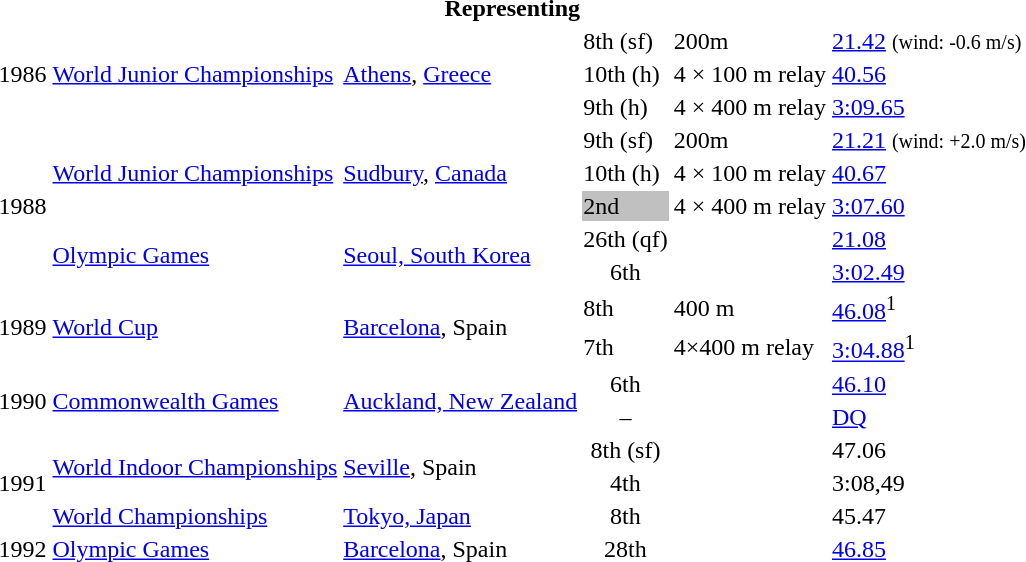<table>
<tr>
<th colspan="6">Representing </th>
</tr>
<tr>
<td rowspan=3>1986</td>
<td rowspan=3><a href='#'>World Junior Championships</a></td>
<td rowspan=3><a href='#'>Athens</a>, <a href='#'>Greece</a></td>
<td>8th (sf)</td>
<td>200m</td>
<td><a href='#'>21.42</a> <small>(wind: -0.6 m/s)</small></td>
</tr>
<tr>
<td>10th (h)</td>
<td>4 × 100 m relay</td>
<td><a href='#'>40.56</a></td>
</tr>
<tr>
<td>9th (h)</td>
<td>4 × 400 m relay</td>
<td><a href='#'>3:09.65</a></td>
</tr>
<tr>
<td rowspan=5>1988</td>
<td rowspan=3><a href='#'>World Junior Championships</a></td>
<td rowspan=3><a href='#'>Sudbury</a>, <a href='#'>Canada</a></td>
<td>9th (sf)</td>
<td>200m</td>
<td><a href='#'>21.21</a> <small>(wind: +2.0 m/s)</small></td>
</tr>
<tr>
<td>10th (h)</td>
<td>4 × 100 m relay</td>
<td><a href='#'>40.67</a></td>
</tr>
<tr>
<td bgcolor=silver>2nd</td>
<td>4 × 400 m relay</td>
<td><a href='#'>3:07.60</a></td>
</tr>
<tr>
<td rowspan=2><a href='#'>Olympic Games</a></td>
<td rowspan=2><a href='#'>Seoul, South Korea</a></td>
<td align="center">26th (qf)</td>
<td></td>
<td><a href='#'>21.08</a></td>
</tr>
<tr>
<td align="center">6th</td>
<td></td>
<td><a href='#'>3:02.49</a></td>
</tr>
<tr>
<td rowspan=2>1989</td>
<td rowspan=2><a href='#'>World Cup</a></td>
<td rowspan=2><a href='#'>Barcelona</a>, Spain</td>
<td>8th</td>
<td>400 m</td>
<td><a href='#'>46.08</a><sup>1</sup></td>
</tr>
<tr>
<td>7th</td>
<td>4×400 m relay</td>
<td><a href='#'>3:04.88</a><sup>1</sup></td>
</tr>
<tr>
<td rowspan=2>1990</td>
<td rowspan=2><a href='#'>Commonwealth Games</a></td>
<td rowspan=2><a href='#'>Auckland, New Zealand</a></td>
<td align="center">6th</td>
<td></td>
<td><a href='#'>46.10</a></td>
</tr>
<tr>
<td align="center">–</td>
<td></td>
<td><a href='#'>DQ</a></td>
</tr>
<tr>
<td rowspan=3>1991</td>
<td rowspan=2><a href='#'>World Indoor Championships</a></td>
<td rowspan=2><a href='#'>Seville</a>, Spain</td>
<td align="center">8th (sf)</td>
<td></td>
<td>47.06</td>
</tr>
<tr>
<td align="center">4th</td>
<td></td>
<td>3:08,49</td>
</tr>
<tr>
<td><a href='#'>World Championships</a></td>
<td><a href='#'>Tokyo, Japan</a></td>
<td align="center">8th</td>
<td></td>
<td>45.47</td>
</tr>
<tr>
<td>1992</td>
<td><a href='#'>Olympic Games</a></td>
<td><a href='#'>Barcelona</a>, Spain</td>
<td align="center">28th</td>
<td></td>
<td><a href='#'>46.85</a></td>
</tr>
</table>
